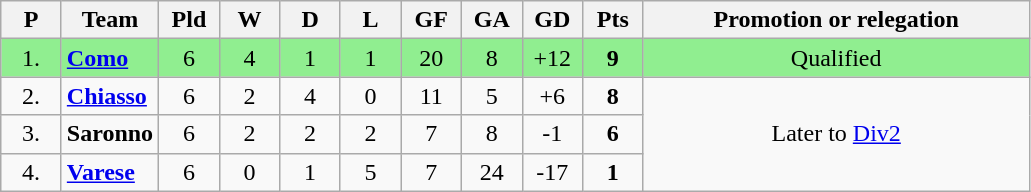<table class="wikitable sortable" style="text-align: center;">
<tr>
<th width=33>P<br></th>
<th>Team<br></th>
<th width=33>Pld<br></th>
<th width=33>W<br></th>
<th width=33>D<br></th>
<th width=33>L<br></th>
<th width=33>GF<br></th>
<th width=33>GA<br></th>
<th width=33>GD<br></th>
<th width=33>Pts<br></th>
<th class="unsortable" width=250>Promotion or relegation<br></th>
</tr>
<tr style="background: #90EE90;">
<td>1.</td>
<td align="left"><strong><a href='#'>Como</a></strong></td>
<td>6</td>
<td>4</td>
<td>1</td>
<td>1</td>
<td>20</td>
<td>8</td>
<td>+12</td>
<td><strong>9</strong></td>
<td>Qualified</td>
</tr>
<tr>
<td>2.</td>
<td align="left"><strong><a href='#'>Chiasso</a></strong></td>
<td>6</td>
<td>2</td>
<td>4</td>
<td>0</td>
<td>11</td>
<td>5</td>
<td>+6</td>
<td><strong>8</strong></td>
<td rowspan=3>Later to <a href='#'>Div2</a></td>
</tr>
<tr>
<td>3.</td>
<td align="left"><strong>Saronno</strong></td>
<td>6</td>
<td>2</td>
<td>2</td>
<td>2</td>
<td>7</td>
<td>8</td>
<td>-1</td>
<td><strong>6</strong></td>
</tr>
<tr>
<td>4.</td>
<td align="left"><strong><a href='#'>Varese</a></strong></td>
<td>6</td>
<td>0</td>
<td>1</td>
<td>5</td>
<td>7</td>
<td>24</td>
<td>-17</td>
<td><strong>1</strong></td>
</tr>
</table>
